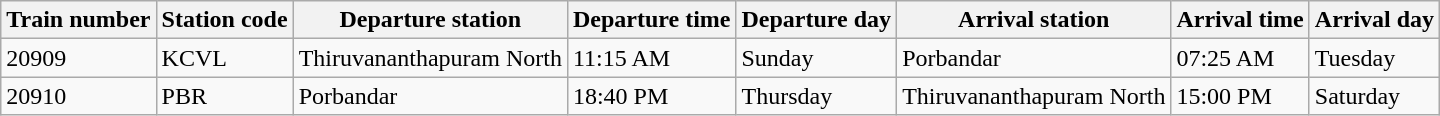<table class="wikitable">
<tr>
<th>Train number</th>
<th>Station code</th>
<th>Departure station</th>
<th>Departure time</th>
<th>Departure day</th>
<th>Arrival station</th>
<th>Arrival time</th>
<th>Arrival day</th>
</tr>
<tr>
<td>20909</td>
<td>KCVL</td>
<td>Thiruvananthapuram North</td>
<td>11:15 AM</td>
<td>Sunday</td>
<td>Porbandar</td>
<td>07:25 AM</td>
<td>Tuesday</td>
</tr>
<tr>
<td>20910</td>
<td>PBR</td>
<td>Porbandar</td>
<td>18:40 PM</td>
<td>Thursday</td>
<td>Thiruvananthapuram North</td>
<td>15:00 PM</td>
<td>Saturday</td>
</tr>
</table>
